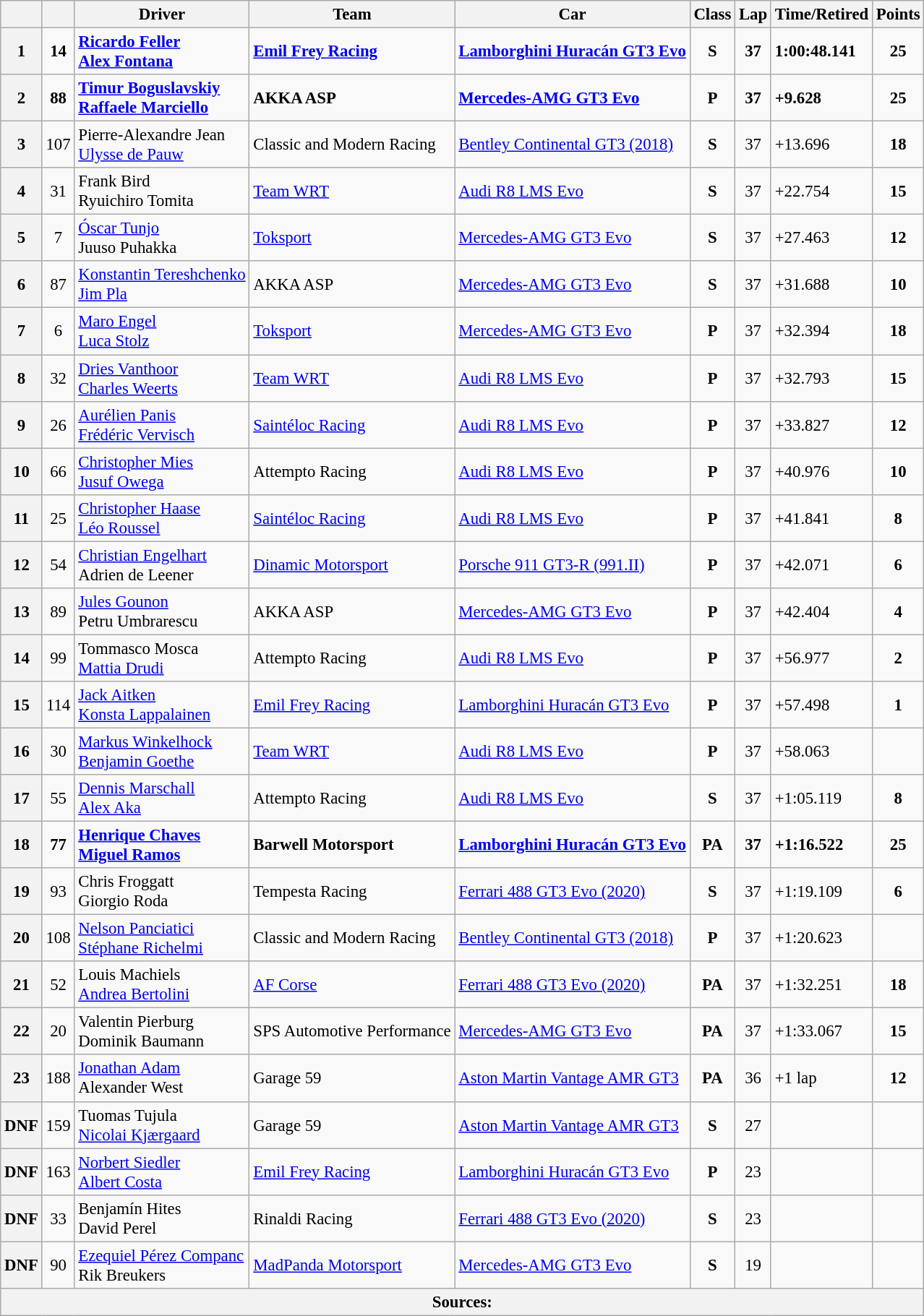<table class="wikitable sortable" style="font-size: 95%">
<tr>
<th></th>
<th></th>
<th>Driver</th>
<th>Team</th>
<th>Car</th>
<th>Class</th>
<th>Lap</th>
<th>Time/Retired</th>
<th>Points</th>
</tr>
<tr style="font-weight:bold">
<th>1</th>
<td align=center>14</td>
<td> <a href='#'>Ricardo Feller</a><br> <a href='#'>Alex Fontana</a></td>
<td> <a href='#'>Emil Frey Racing</a></td>
<td><a href='#'>Lamborghini Huracán GT3 Evo</a></td>
<td align=center><strong><span>S</span></strong></td>
<td align=center>37</td>
<td>1:00:48.141</td>
<td align=center><strong>25</strong></td>
</tr>
<tr style="font-weight:bold">
<th>2</th>
<td align=center>88</td>
<td> <a href='#'>Timur Boguslavskiy</a><br> <a href='#'>Raffaele Marciello</a></td>
<td> AKKA ASP</td>
<td><a href='#'>Mercedes-AMG GT3 Evo</a></td>
<td align=center><strong><span>P</span></strong></td>
<td align=center>37</td>
<td>+9.628</td>
<td align=center><strong>25</strong></td>
</tr>
<tr>
<th>3</th>
<td align=center>107</td>
<td> Pierre-Alexandre Jean<br> <a href='#'>Ulysse de Pauw</a></td>
<td> Classic and Modern Racing</td>
<td><a href='#'>Bentley Continental GT3 (2018)</a></td>
<td align=center><strong><span>S</span></strong></td>
<td align=center>37</td>
<td>+13.696</td>
<td align=center><strong>18</strong></td>
</tr>
<tr>
<th>4</th>
<td align=center>31</td>
<td> Frank Bird<br> Ryuichiro Tomita</td>
<td> <a href='#'>Team WRT</a></td>
<td><a href='#'>Audi R8 LMS Evo</a></td>
<td align=center><strong><span>S</span></strong></td>
<td align=center>37</td>
<td>+22.754</td>
<td align=center><strong>15</strong></td>
</tr>
<tr>
<th>5</th>
<td align=center>7</td>
<td> <a href='#'>Óscar Tunjo</a><br> Juuso Puhakka</td>
<td> <a href='#'>Toksport</a></td>
<td><a href='#'>Mercedes-AMG GT3 Evo</a></td>
<td align=center><strong><span>S</span></strong></td>
<td align=center>37</td>
<td>+27.463</td>
<td align=center><strong>12</strong></td>
</tr>
<tr>
<th>6</th>
<td align=center>87</td>
<td> <a href='#'>Konstantin Tereshchenko</a><br> <a href='#'>Jim Pla</a></td>
<td> AKKA ASP</td>
<td><a href='#'>Mercedes-AMG GT3 Evo</a></td>
<td align=center><strong><span>S</span></strong></td>
<td align=center>37</td>
<td>+31.688</td>
<td align=center><strong>10</strong></td>
</tr>
<tr>
<th>7</th>
<td align=center>6</td>
<td> <a href='#'>Maro Engel</a><br> <a href='#'>Luca Stolz</a></td>
<td> <a href='#'>Toksport</a></td>
<td><a href='#'>Mercedes-AMG GT3 Evo</a></td>
<td align=center><strong><span>P</span></strong></td>
<td align=center>37</td>
<td>+32.394</td>
<td align=center><strong>18</strong></td>
</tr>
<tr>
<th>8</th>
<td align=center>32</td>
<td> <a href='#'>Dries Vanthoor</a><br> <a href='#'>Charles Weerts</a></td>
<td> <a href='#'>Team WRT</a></td>
<td><a href='#'>Audi R8 LMS Evo</a></td>
<td align=center><strong><span>P</span></strong></td>
<td align=center>37</td>
<td>+32.793</td>
<td align=center><strong>15</strong></td>
</tr>
<tr>
<th>9</th>
<td align=center>26</td>
<td> <a href='#'>Aurélien Panis</a><br> <a href='#'>Frédéric Vervisch</a></td>
<td> <a href='#'>Saintéloc Racing</a></td>
<td><a href='#'>Audi R8 LMS Evo</a></td>
<td align=center><strong><span>P</span></strong></td>
<td align=center>37</td>
<td>+33.827</td>
<td align=center><strong>12</strong></td>
</tr>
<tr>
<th>10</th>
<td align=center>66</td>
<td> <a href='#'>Christopher Mies</a><br> <a href='#'>Jusuf Owega</a></td>
<td> Attempto Racing</td>
<td><a href='#'>Audi R8 LMS Evo</a></td>
<td align=center><strong><span>P</span></strong></td>
<td align=center>37</td>
<td>+40.976</td>
<td align=center><strong>10</strong></td>
</tr>
<tr>
<th>11</th>
<td align=center>25</td>
<td> <a href='#'>Christopher Haase</a><br> <a href='#'>Léo Roussel</a></td>
<td> <a href='#'>Saintéloc Racing</a></td>
<td><a href='#'>Audi R8 LMS Evo</a></td>
<td align=center><strong><span>P</span></strong></td>
<td align=center>37</td>
<td>+41.841</td>
<td align=center><strong>8</strong></td>
</tr>
<tr>
<th>12</th>
<td align=center>54</td>
<td> <a href='#'>Christian Engelhart</a><br> Adrien de Leener</td>
<td> <a href='#'>Dinamic Motorsport</a></td>
<td><a href='#'>Porsche 911 GT3-R (991.II)</a></td>
<td align=center><strong><span>P</span></strong></td>
<td align=center>37</td>
<td>+42.071</td>
<td align=center><strong>6</strong></td>
</tr>
<tr>
<th>13</th>
<td align=center>89</td>
<td> <a href='#'>Jules Gounon</a><br> Petru Umbrarescu</td>
<td> AKKA ASP</td>
<td><a href='#'>Mercedes-AMG GT3 Evo</a></td>
<td align=center><strong><span>P</span></strong></td>
<td align=center>37</td>
<td>+42.404</td>
<td align=center><strong>4</strong></td>
</tr>
<tr>
<th>14</th>
<td align=center>99</td>
<td> Tommasco Mosca<br> <a href='#'>Mattia Drudi</a></td>
<td> Attempto Racing</td>
<td><a href='#'>Audi R8 LMS Evo</a></td>
<td align=center><strong><span>P</span></strong></td>
<td align=center>37</td>
<td>+56.977</td>
<td align=center><strong>2</strong></td>
</tr>
<tr>
<th>15</th>
<td align=center>114</td>
<td> <a href='#'>Jack Aitken</a><br> <a href='#'>Konsta Lappalainen</a></td>
<td> <a href='#'>Emil Frey Racing</a></td>
<td><a href='#'>Lamborghini Huracán GT3 Evo</a></td>
<td align=center><strong><span>P</span></strong></td>
<td align=center>37</td>
<td>+57.498</td>
<td align=center><strong>1</strong></td>
</tr>
<tr>
<th>16</th>
<td align=center>30</td>
<td> <a href='#'>Markus Winkelhock</a><br> <a href='#'>Benjamin Goethe</a></td>
<td> <a href='#'>Team WRT</a></td>
<td><a href='#'>Audi R8 LMS Evo</a></td>
<td align=center><strong><span>P</span></strong></td>
<td align=center>37</td>
<td>+58.063</td>
<td align=center></td>
</tr>
<tr>
<th>17</th>
<td align=center>55</td>
<td> <a href='#'>Dennis Marschall</a><br> <a href='#'>Alex Aka</a></td>
<td> Attempto Racing</td>
<td><a href='#'>Audi R8 LMS Evo</a></td>
<td align=center><strong><span>S</span></strong></td>
<td align=center>37</td>
<td>+1:05.119</td>
<td align=center><strong>8</strong></td>
</tr>
<tr style="font-weight:bold">
<th>18</th>
<td align=center>77</td>
<td> <a href='#'>Henrique Chaves</a><br> <a href='#'>Miguel Ramos</a></td>
<td> Barwell Motorsport</td>
<td><a href='#'>Lamborghini Huracán GT3 Evo</a></td>
<td align=center><strong><span>PA</span></strong></td>
<td align=center>37</td>
<td>+1:16.522</td>
<td align=center><strong>25</strong></td>
</tr>
<tr>
<th>19</th>
<td align=center>93</td>
<td> Chris Froggatt<br> Giorgio Roda</td>
<td> Tempesta Racing</td>
<td><a href='#'>Ferrari 488 GT3 Evo (2020)</a></td>
<td align=center><strong><span>S</span></strong></td>
<td align=center>37</td>
<td>+1:19.109</td>
<td align=center><strong>6</strong></td>
</tr>
<tr>
<th>20</th>
<td align=center>108</td>
<td> <a href='#'>Nelson Panciatici</a><br> <a href='#'>Stéphane Richelmi</a></td>
<td> Classic and Modern Racing</td>
<td><a href='#'>Bentley Continental GT3 (2018)</a></td>
<td align=center><strong><span>P</span></strong></td>
<td align=center>37</td>
<td>+1:20.623</td>
<td align=center></td>
</tr>
<tr>
<th>21</th>
<td align=center>52</td>
<td> Louis Machiels<br> <a href='#'>Andrea Bertolini</a></td>
<td> <a href='#'>AF Corse</a></td>
<td><a href='#'>Ferrari 488 GT3 Evo (2020)</a></td>
<td align=center><strong><span>PA</span></strong></td>
<td align=center>37</td>
<td>+1:32.251</td>
<td align=center><strong>18</strong></td>
</tr>
<tr>
<th>22</th>
<td align=center>20</td>
<td> Valentin Pierburg<br> Dominik Baumann</td>
<td> SPS Automotive Performance</td>
<td><a href='#'>Mercedes-AMG GT3 Evo</a></td>
<td align=center><strong><span>PA</span></strong></td>
<td align=center>37</td>
<td>+1:33.067</td>
<td align=center><strong>15</strong></td>
</tr>
<tr>
<th>23</th>
<td align=center>188</td>
<td> <a href='#'>Jonathan Adam</a><br> Alexander West</td>
<td> Garage 59</td>
<td><a href='#'>Aston Martin Vantage AMR GT3</a></td>
<td align=center><strong><span>PA</span></strong></td>
<td align=center>36</td>
<td>+1 lap</td>
<td align=center><strong>12</strong></td>
</tr>
<tr>
<th>DNF</th>
<td align=center>159</td>
<td> Tuomas Tujula<br> <a href='#'>Nicolai Kjærgaard</a></td>
<td> Garage 59</td>
<td><a href='#'>Aston Martin Vantage AMR GT3</a></td>
<td align=center><strong><span>S</span></strong></td>
<td align=center>27</td>
<td></td>
<td align=center></td>
</tr>
<tr>
<th>DNF</th>
<td align=center>163</td>
<td> <a href='#'>Norbert Siedler</a><br> <a href='#'>Albert Costa</a></td>
<td> <a href='#'>Emil Frey Racing</a></td>
<td><a href='#'>Lamborghini Huracán GT3 Evo</a></td>
<td align=center><strong><span>P</span></strong></td>
<td align=center>23</td>
<td></td>
<td align=center></td>
</tr>
<tr>
<th>DNF</th>
<td align=center>33</td>
<td> Benjamín Hites<br> David Perel</td>
<td> Rinaldi Racing</td>
<td><a href='#'>Ferrari 488 GT3 Evo (2020)</a></td>
<td align=center><strong><span>S</span></strong></td>
<td align=center>23</td>
<td></td>
<td align=center></td>
</tr>
<tr>
<th>DNF</th>
<td align=center>90</td>
<td> <a href='#'>Ezequiel Pérez Companc</a><br> Rik Breukers</td>
<td> <a href='#'>MadPanda Motorsport</a></td>
<td><a href='#'>Mercedes-AMG GT3 Evo</a></td>
<td align=center><strong><span>S</span></strong></td>
<td align=center>19</td>
<td></td>
<td align=center></td>
</tr>
<tr>
<th colspan=9>Sources:</th>
</tr>
</table>
